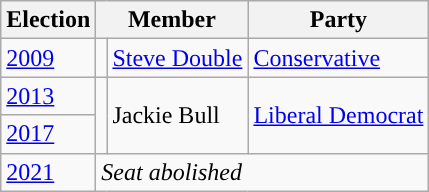<table class="wikitable">
<tr>
<th>Election</th>
<th colspan="2">Member</th>
<th>Party</th>
</tr>
<tr>
<td><a href='#'>2009</a></td>
<td rowspan="1" style="background-color: "></td>
<td rowspan="1"><a href='#'>Steve Double</a></td>
<td rowspan="1"><a href='#'>Conservative</a></td>
</tr>
<tr>
<td><a href='#'>2013</a></td>
<td rowspan="2" style="background-color: "></td>
<td rowspan="2">Jackie Bull</td>
<td rowspan="2"><a href='#'>Liberal Democrat</a></td>
</tr>
<tr>
<td><a href='#'>2017</a></td>
</tr>
<tr>
<td><a href='#'>2021</a></td>
<td colspan="3"><em>Seat abolished</em></td>
</tr>
</table>
